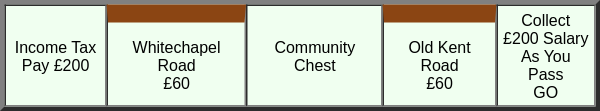<table border="3" cellspacing="0" cellpadding="3" style="text-align:center;font:normal 8pt/9pt arial;width:400px;border-collapse:separate; background-color:#F0FFF0;">
<tr>
<td style="height:60px; width:60px;">Income Tax<br>Pay £200</td>
<td style="border-top:solid 12px SaddleBrown">Whitechapel Road<br>£60</td>
<td>Community Chest</td>
<td style="border-top:solid 12px SaddleBrown">Old Kent Road<br>£60</td>
<td>Collect<br>£200 Salary<br>As You Pass<br>GO<br></td>
</tr>
</table>
